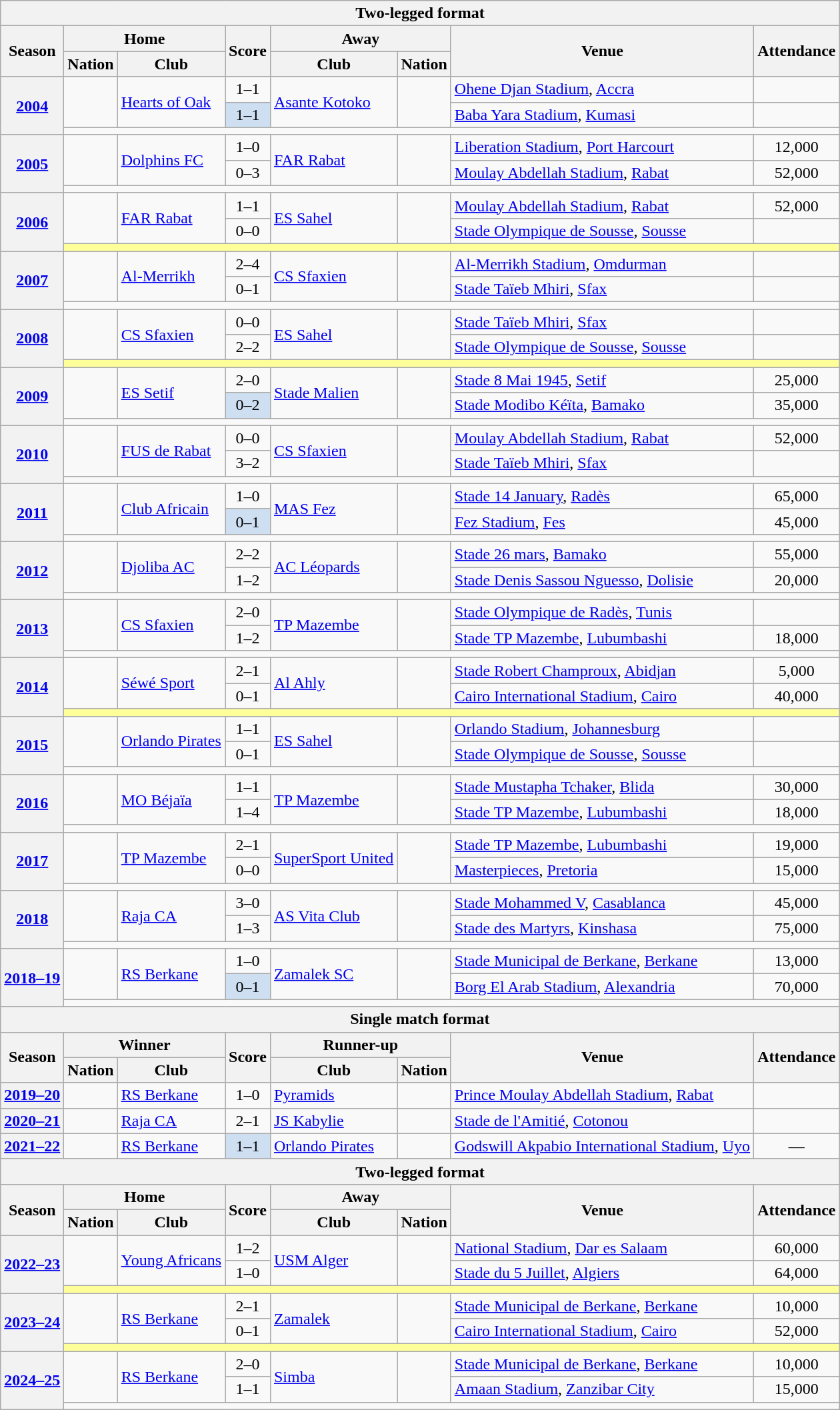<table class="sortable plainrowheaders wikitable">
<tr>
<th colspan="8">Two-legged format</th>
</tr>
<tr>
<th scope="col" rowspan="2">Season</th>
<th scope="col" colspan="2">Home</th>
<th scope="col" rowspan="2">Score</th>
<th scope="col" colspan="2">Away</th>
<th scope="col" rowspan="2">Venue</th>
<th scope="col" rowspan="2">Attendance</th>
</tr>
<tr>
<th scope="col">Nation</th>
<th scope="col">Club</th>
<th scope="col">Club</th>
<th scope="col">Nation</th>
</tr>
<tr>
<th scope=row rowspan=3 style=text-align:center><a href='#'>2004</a></th>
<td rowspan=2></td>
<td rowspan=2><a href='#'>Hearts of Oak</a></td>
<td align=center>1–1</td>
<td rowspan=2><a href='#'>Asante Kotoko</a></td>
<td rowspan=2></td>
<td><a href='#'>Ohene Djan Stadium</a>, <a href='#'>Accra</a></td>
<td align=center></td>
</tr>
<tr>
<td align=center bgcolor=#cedff2>1–1</td>
<td><a href='#'>Baba Yara Stadium</a>, <a href='#'>Kumasi</a></td>
<td align=center></td>
</tr>
<tr>
<td colspan=7 align=center></td>
</tr>
<tr>
<th scope=row rowspan=3 style=text-align:center><a href='#'>2005</a></th>
<td rowspan=2></td>
<td rowspan=2><a href='#'>Dolphins FC</a></td>
<td align=center>1–0</td>
<td rowspan=2><a href='#'>FAR Rabat</a></td>
<td rowspan=2></td>
<td><a href='#'>Liberation Stadium</a>, <a href='#'>Port Harcourt</a></td>
<td align=center>12,000</td>
</tr>
<tr>
<td align=center>0–3</td>
<td><a href='#'>Moulay Abdellah Stadium</a>, <a href='#'>Rabat</a></td>
<td align=center>52,000</td>
</tr>
<tr>
<td colspan=7 align=center></td>
</tr>
<tr>
<th scope=row rowspan=3 style=text-align:center><a href='#'>2006</a></th>
<td rowspan=2></td>
<td rowspan=2><a href='#'>FAR Rabat</a></td>
<td align=center>1–1</td>
<td rowspan=2><a href='#'>ES Sahel</a></td>
<td rowspan=2></td>
<td><a href='#'>Moulay Abdellah Stadium</a>, <a href='#'>Rabat</a></td>
<td align=center>52,000</td>
</tr>
<tr>
<td align=center>0–0</td>
<td><a href='#'>Stade Olympique de Sousse</a>, <a href='#'>Sousse</a></td>
<td align=center></td>
</tr>
<tr>
<td colspan=7 align=center bgcolor=#ffff99></td>
</tr>
<tr>
<th scope=row rowspan=3 style=text-align:center><a href='#'>2007</a></th>
<td rowspan=2></td>
<td rowspan=2><a href='#'>Al-Merrikh</a></td>
<td align=center>2–4</td>
<td rowspan=2><a href='#'>CS Sfaxien</a></td>
<td rowspan=2></td>
<td><a href='#'>Al-Merrikh Stadium</a>, <a href='#'>Omdurman</a></td>
<td align=center></td>
</tr>
<tr>
<td align=center>0–1</td>
<td><a href='#'>Stade Taïeb Mhiri</a>, <a href='#'>Sfax</a></td>
<td align=center></td>
</tr>
<tr>
<td colspan=7 align=center></td>
</tr>
<tr>
<th scope=row rowspan=3 style=text-align:center><a href='#'>2008</a></th>
<td rowspan=2></td>
<td rowspan=2><a href='#'>CS Sfaxien</a></td>
<td align=center>0–0</td>
<td rowspan=2><a href='#'>ES Sahel</a></td>
<td rowspan=2></td>
<td><a href='#'>Stade Taïeb Mhiri</a>, <a href='#'>Sfax</a></td>
<td align=center></td>
</tr>
<tr>
<td align=center>2–2</td>
<td><a href='#'>Stade Olympique de Sousse</a>, <a href='#'>Sousse</a></td>
<td align=center></td>
</tr>
<tr>
<td colspan=7 align=center bgcolor=#ffff99></td>
</tr>
<tr>
<th scope=row rowspan=3 style=text-align:center><a href='#'>2009</a></th>
<td rowspan=2></td>
<td rowspan=2><a href='#'>ES Setif</a></td>
<td align=center>2–0</td>
<td rowspan=2><a href='#'>Stade Malien</a></td>
<td rowspan=2></td>
<td><a href='#'>Stade 8 Mai 1945</a>, <a href='#'>Setif</a></td>
<td align=center>25,000</td>
</tr>
<tr>
<td align=center bgcolor=#cedff2>0–2</td>
<td><a href='#'>Stade Modibo Kéïta</a>, <a href='#'>Bamako</a></td>
<td align=center>35,000</td>
</tr>
<tr>
<td colspan=7 align=center></td>
</tr>
<tr>
<th scope=row rowspan=3 style=text-align:center><a href='#'>2010</a></th>
<td rowspan=2></td>
<td rowspan=2><a href='#'>FUS de Rabat</a></td>
<td align=center>0–0</td>
<td rowspan=2><a href='#'>CS Sfaxien</a></td>
<td rowspan=2></td>
<td><a href='#'>Moulay Abdellah Stadium</a>, <a href='#'>Rabat</a></td>
<td align=center>52,000</td>
</tr>
<tr>
<td align=center>3–2</td>
<td><a href='#'>Stade Taïeb Mhiri</a>, <a href='#'>Sfax</a></td>
<td align=center></td>
</tr>
<tr>
<td colspan=7 align=center></td>
</tr>
<tr>
<th scope=row rowspan=3 style=text-align:center><a href='#'>2011</a></th>
<td rowspan=2></td>
<td rowspan=2><a href='#'>Club Africain</a></td>
<td align=center>1–0</td>
<td rowspan=2><a href='#'>MAS Fez</a></td>
<td rowspan=2></td>
<td><a href='#'>Stade 14 January</a>, <a href='#'>Radès</a></td>
<td align=center>65,000</td>
</tr>
<tr>
<td align=center bgcolor=#cedff2>0–1</td>
<td><a href='#'>Fez Stadium</a>, <a href='#'>Fes</a></td>
<td align=center>45,000</td>
</tr>
<tr>
<td colspan=7 align=center></td>
</tr>
<tr>
<th scope=row rowspan=3 style=text-align:center><a href='#'>2012</a></th>
<td rowspan=2></td>
<td rowspan=2><a href='#'>Djoliba AC</a></td>
<td align=center>2–2</td>
<td rowspan=2><a href='#'>AC Léopards</a></td>
<td rowspan=2></td>
<td><a href='#'>Stade 26 mars</a>, <a href='#'>Bamako</a></td>
<td align=center>55,000</td>
</tr>
<tr>
<td align=center>1–2</td>
<td><a href='#'>Stade Denis Sassou Nguesso</a>, <a href='#'>Dolisie</a></td>
<td align=center>20,000</td>
</tr>
<tr>
<td colspan=7 align=center></td>
</tr>
<tr>
<th scope=row rowspan=3 style=text-align:center><a href='#'>2013</a></th>
<td rowspan=2></td>
<td rowspan=2><a href='#'>CS Sfaxien</a></td>
<td align=center>2–0</td>
<td rowspan=2><a href='#'>TP Mazembe</a></td>
<td rowspan=2></td>
<td><a href='#'>Stade Olympique de Radès</a>, <a href='#'>Tunis</a></td>
<td align=center></td>
</tr>
<tr>
<td align=center>1–2</td>
<td><a href='#'>Stade TP Mazembe</a>, <a href='#'>Lubumbashi</a></td>
<td align=center>18,000</td>
</tr>
<tr>
<td colspan=7 align=center></td>
</tr>
<tr>
<th scope=row rowspan=3 style=text-align:center><a href='#'>2014</a></th>
<td rowspan=2></td>
<td rowspan=2><a href='#'>Séwé Sport</a></td>
<td align=center>2–1</td>
<td rowspan=2><a href='#'>Al Ahly</a></td>
<td rowspan=2></td>
<td><a href='#'>Stade Robert Champroux</a>, <a href='#'>Abidjan</a></td>
<td align=center>5,000</td>
</tr>
<tr>
<td align=center>0–1</td>
<td><a href='#'>Cairo International Stadium</a>, <a href='#'>Cairo</a></td>
<td align=center>40,000</td>
</tr>
<tr>
<td colspan=7 align=center bgcolor=#ffff99></td>
</tr>
<tr>
<th scope=row rowspan=3 style=text-align:center><a href='#'>2015</a></th>
<td rowspan=2></td>
<td rowspan=2><a href='#'>Orlando Pirates</a></td>
<td align=center>1–1</td>
<td rowspan=2><a href='#'>ES Sahel</a></td>
<td rowspan=2></td>
<td><a href='#'>Orlando Stadium</a>, <a href='#'>Johannesburg</a></td>
<td align=center></td>
</tr>
<tr>
<td align=center>0–1</td>
<td><a href='#'>Stade Olympique de Sousse</a>, <a href='#'>Sousse</a></td>
<td align=center></td>
</tr>
<tr>
<td colspan=7 align=center></td>
</tr>
<tr>
<th scope=row rowspan=3 style=text-align:center><a href='#'>2016</a></th>
<td rowspan=2></td>
<td rowspan=2><a href='#'>MO Béjaïa</a></td>
<td align=center>1–1</td>
<td rowspan=2><a href='#'>TP Mazembe</a></td>
<td rowspan=2></td>
<td><a href='#'>Stade Mustapha Tchaker</a>, <a href='#'>Blida</a></td>
<td align=center>30,000</td>
</tr>
<tr>
<td align=center>1–4</td>
<td><a href='#'>Stade TP Mazembe</a>, <a href='#'>Lubumbashi</a></td>
<td align=center>18,000</td>
</tr>
<tr>
<td colspan=7 align=center></td>
</tr>
<tr>
<th scope=row rowspan=3 style=text-align:center><a href='#'>2017</a></th>
<td rowspan=2></td>
<td rowspan=2><a href='#'>TP Mazembe</a></td>
<td align=center>2–1</td>
<td rowspan=2><a href='#'>SuperSport United</a></td>
<td rowspan=2></td>
<td><a href='#'>Stade TP Mazembe</a>, <a href='#'>Lubumbashi</a></td>
<td align=center>19,000</td>
</tr>
<tr>
<td align=center>0–0</td>
<td><a href='#'>Masterpieces</a>, <a href='#'>Pretoria</a></td>
<td align=center>15,000</td>
</tr>
<tr>
<td colspan=7 align=center></td>
</tr>
<tr>
<th scope=row rowspan=3 style=text-align:center><a href='#'>2018</a></th>
<td rowspan=2></td>
<td rowspan=2><a href='#'>Raja CA</a></td>
<td align=center>3–0</td>
<td rowspan=2><a href='#'>AS Vita Club</a></td>
<td rowspan=2></td>
<td><a href='#'>Stade Mohammed V</a>, <a href='#'>Casablanca</a></td>
<td align=center>45,000</td>
</tr>
<tr>
<td align=center>1–3</td>
<td><a href='#'>Stade des Martyrs</a>, <a href='#'>Kinshasa</a></td>
<td align=center>75,000</td>
</tr>
<tr>
<td colspan=7 align=center></td>
</tr>
<tr>
<th scope=row rowspan=3 style=text-align:center><a href='#'>2018–19</a></th>
<td rowspan=2></td>
<td rowspan=2><a href='#'>RS Berkane</a></td>
<td align=center>1–0</td>
<td rowspan=2><a href='#'>Zamalek SC</a></td>
<td rowspan=2></td>
<td><a href='#'>Stade Municipal de Berkane</a>, <a href='#'>Berkane</a></td>
<td align=center>13,000</td>
</tr>
<tr>
<td align=center bgcolor=#cedff2>0–1</td>
<td><a href='#'>Borg El Arab Stadium</a>, <a href='#'>Alexandria</a></td>
<td align=center>70,000</td>
</tr>
<tr>
<td colspan=7 align=center></td>
</tr>
<tr>
<th colspan="8">Single match format</th>
</tr>
<tr>
<th scope="col" rowspan="2">Season</th>
<th scope="col" colspan="2">Winner</th>
<th scope="col" rowspan="2">Score</th>
<th scope="col" colspan="2">Runner-up</th>
<th scope="col" rowspan="2">Venue</th>
<th scope="col" rowspan="2">Attendance</th>
</tr>
<tr>
<th scope="col">Nation</th>
<th scope="col">Club</th>
<th scope="col">Club</th>
<th scope="col">Nation</th>
</tr>
<tr>
<th scope=row rowspan=1 style=text-align:center><a href='#'>2019–20</a></th>
<td></td>
<td><a href='#'>RS Berkane</a></td>
<td align=center>1–0</td>
<td><a href='#'>Pyramids</a></td>
<td></td>
<td><a href='#'>Prince Moulay Abdellah Stadium</a>, <a href='#'>Rabat</a></td>
<td align=center></td>
</tr>
<tr>
<th scope=row rowspan=1 style=text-align:center><a href='#'>2020–21</a></th>
<td></td>
<td><a href='#'>Raja CA</a></td>
<td align=center>2–1</td>
<td><a href='#'>JS Kabylie</a></td>
<td></td>
<td><a href='#'>Stade de l'Amitié</a>, <a href='#'>Cotonou</a></td>
<td align=center></td>
</tr>
<tr>
<th scope=row rowspan=1 style=text-align:center><a href='#'>2021–22</a></th>
<td></td>
<td><a href='#'>RS Berkane</a></td>
<td align=center bgcolor=#cedff2>1–1 </td>
<td><a href='#'>Orlando Pirates</a></td>
<td></td>
<td><a href='#'>Godswill Akpabio International Stadium</a>, <a href='#'>Uyo</a></td>
<td align=center>—</td>
</tr>
<tr>
<th colspan="8">Two-legged format</th>
</tr>
<tr>
<th scope="col" rowspan="2">Season</th>
<th scope="col" colspan="2">Home</th>
<th scope="col" rowspan="2">Score</th>
<th scope="col" colspan="2">Away</th>
<th scope="col" rowspan="2">Venue</th>
<th scope="col" rowspan="2">Attendance</th>
</tr>
<tr>
<th scope="col">Nation</th>
<th scope="col">Club</th>
<th scope="col">Club</th>
<th scope="col">Nation</th>
</tr>
<tr>
<th scope=row rowspan=3 style=text-align:center><a href='#'>2022–23</a></th>
<td rowspan=2></td>
<td rowspan=2><a href='#'>Young Africans</a></td>
<td align=center>1–2</td>
<td rowspan=2><a href='#'>USM Alger</a></td>
<td rowspan=2></td>
<td><a href='#'>National Stadium</a>, <a href='#'>Dar es Salaam</a></td>
<td align=center>60,000</td>
</tr>
<tr>
<td align=center>1–0</td>
<td><a href='#'>Stade du 5 Juillet</a>, <a href='#'>Algiers</a></td>
<td align=center>64,000</td>
</tr>
<tr>
<td colspan=7 align=center bgcolor=#ffff99></td>
</tr>
<tr>
<th scope=row rowspan=3 style=text-align:center><a href='#'>2023–24</a></th>
<td rowspan=2></td>
<td rowspan=2><a href='#'>RS Berkane</a></td>
<td align=center>2–1</td>
<td rowspan=2><a href='#'>Zamalek</a></td>
<td rowspan=2></td>
<td><a href='#'>Stade Municipal de Berkane</a>, <a href='#'>Berkane</a></td>
<td align=center>10,000</td>
</tr>
<tr>
<td align=center>0–1</td>
<td><a href='#'>Cairo International Stadium</a>, <a href='#'>Cairo</a></td>
<td align=center>52,000</td>
</tr>
<tr>
<td colspan=7 align=center bgcolor=#ffff99></td>
</tr>
<tr>
<th scope=row rowspan=3 style=text-align:center><a href='#'>2024–25</a></th>
<td rowspan=2></td>
<td rowspan=2><a href='#'>RS Berkane</a></td>
<td align=center>2–0</td>
<td rowspan=2><a href='#'>Simba</a></td>
<td rowspan=2></td>
<td><a href='#'>Stade Municipal de Berkane</a>, <a href='#'>Berkane</a></td>
<td align=center>10,000</td>
</tr>
<tr>
<td align=center>1–1</td>
<td><a href='#'>Amaan Stadium</a>, <a href='#'>Zanzibar City</a></td>
<td align=center>15,000</td>
</tr>
<tr>
<td colspan=7 align=center></td>
</tr>
</table>
